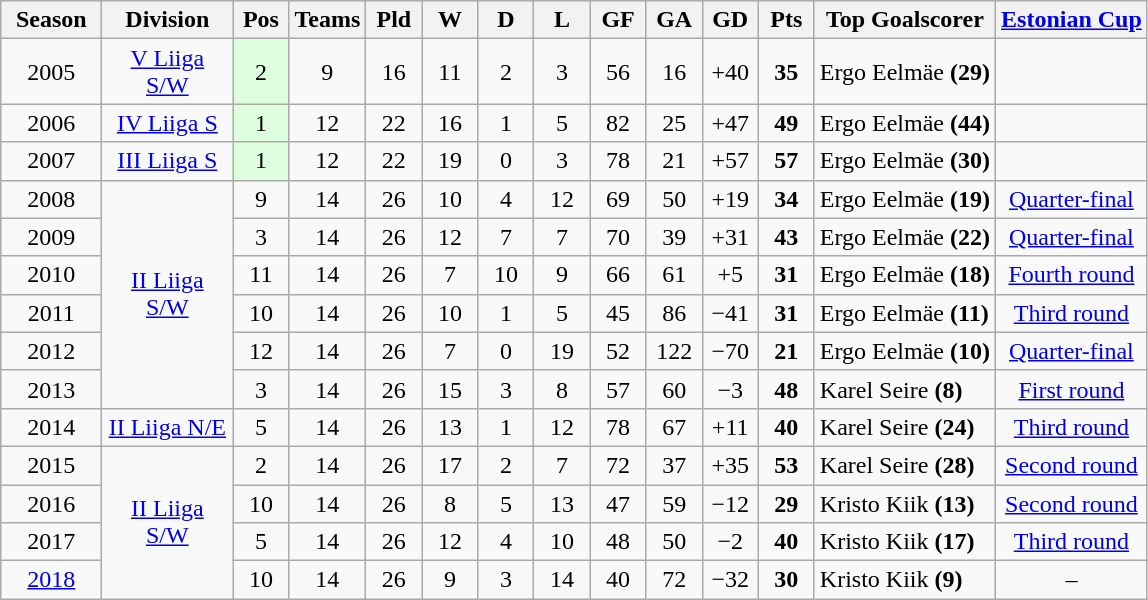<table class="wikitable">
<tr>
<th width=60px>Season</th>
<th width=80px>Division</th>
<th width=30px>Pos</th>
<th width=30px>Teams</th>
<th width=30px>Pld</th>
<th width=30px>W</th>
<th width=30px>D</th>
<th width=30px>L</th>
<th width=30px>GF</th>
<th width=30px>GA</th>
<th width=30px>GD</th>
<th width=30px>Pts</th>
<th>Top Goalscorer</th>
<th><a href='#'>Estonian Cup</a></th>
</tr>
<tr align=center>
<td>2005</td>
<td><a href='#'>V Liiga S/W</a></td>
<td bgcolor="#DDFFDD">2</td>
<td>9</td>
<td>16</td>
<td>11</td>
<td>2</td>
<td>3</td>
<td>56</td>
<td>16</td>
<td>+40</td>
<td><strong>35</strong></td>
<td align=left>Ergo Eelmäe <strong>(29)</strong></td>
<td></td>
</tr>
<tr align=center>
<td>2006</td>
<td><a href='#'>IV Liiga S</a></td>
<td bgcolor="#DDFFDD">1</td>
<td>12</td>
<td>22</td>
<td>16</td>
<td>1</td>
<td>5</td>
<td>82</td>
<td>25</td>
<td>+47</td>
<td><strong>49</strong></td>
<td align=left>Ergo Eelmäe <strong>(44)</strong></td>
<td></td>
</tr>
<tr align=center>
<td>2007</td>
<td><a href='#'>III Liiga S</a></td>
<td bgcolor="#DDFFDD">1</td>
<td>12</td>
<td>22</td>
<td>19</td>
<td>0</td>
<td>3</td>
<td>78</td>
<td>21</td>
<td>+57</td>
<td><strong>57</strong></td>
<td align=left>Ergo Eelmäe <strong>(30)</strong></td>
<td></td>
</tr>
<tr align=center>
<td>2008</td>
<td rowspan=6><a href='#'>II Liiga S/W</a></td>
<td>9</td>
<td>14</td>
<td>26</td>
<td>10</td>
<td>4</td>
<td>12</td>
<td>69</td>
<td>50</td>
<td>+19</td>
<td><strong>34</strong></td>
<td align=left>Ergo Eelmäe <strong>(19)</strong></td>
<td><a href='#'>Quarter-final</a></td>
</tr>
<tr align=center>
<td>2009</td>
<td>3</td>
<td>14</td>
<td>26</td>
<td>12</td>
<td>7</td>
<td>7</td>
<td>70</td>
<td>39</td>
<td>+31</td>
<td><strong>43</strong></td>
<td align=left>Ergo Eelmäe <strong>(22)</strong></td>
<td><a href='#'>Quarter-final</a></td>
</tr>
<tr align=center>
<td>2010</td>
<td>11</td>
<td>14</td>
<td>26</td>
<td>7</td>
<td>10</td>
<td>9</td>
<td>66</td>
<td>61</td>
<td>+5</td>
<td><strong>31</strong></td>
<td align=left>Ergo Eelmäe <strong>(18)</strong></td>
<td><a href='#'>Fourth round</a></td>
</tr>
<tr align=center>
<td>2011</td>
<td>10</td>
<td>14</td>
<td>26</td>
<td>10</td>
<td>1</td>
<td>5</td>
<td>45</td>
<td>86</td>
<td>−41</td>
<td><strong>31</strong></td>
<td align=left>Ergo Eelmäe <strong>(11)</strong></td>
<td><a href='#'>Third round</a></td>
</tr>
<tr align=center>
<td>2012</td>
<td>12</td>
<td>14</td>
<td>26</td>
<td>7</td>
<td>0</td>
<td>19</td>
<td>52</td>
<td>122</td>
<td>−70</td>
<td><strong>21</strong></td>
<td align=left>Ergo Eelmäe <strong>(10)</strong></td>
<td><a href='#'>Quarter-final</a></td>
</tr>
<tr align=center>
<td>2013</td>
<td>3</td>
<td>14</td>
<td>26</td>
<td>15</td>
<td>3</td>
<td>8</td>
<td>57</td>
<td>60</td>
<td>−3</td>
<td><strong>48</strong></td>
<td align=left>Karel Seire <strong>(8)</strong></td>
<td><a href='#'>First round</a></td>
</tr>
<tr align=center>
<td>2014</td>
<td><a href='#'>II Liiga N/E</a></td>
<td>5</td>
<td>14</td>
<td>26</td>
<td>13</td>
<td>1</td>
<td>12</td>
<td>78</td>
<td>67</td>
<td>+11</td>
<td><strong>40</strong></td>
<td align=left>Karel Seire <strong>(24)</strong></td>
<td><a href='#'>Third round</a></td>
</tr>
<tr align=center>
<td>2015</td>
<td rowspan=4><a href='#'>II Liiga S/W</a></td>
<td>2</td>
<td>14</td>
<td>26</td>
<td>17</td>
<td>2</td>
<td>7</td>
<td>72</td>
<td>37</td>
<td>+35</td>
<td><strong>53</strong></td>
<td align=left>Karel Seire <strong>(28)</strong></td>
<td><a href='#'>Second round</a></td>
</tr>
<tr align=center>
<td>2016</td>
<td>10</td>
<td>14</td>
<td>26</td>
<td>8</td>
<td>5</td>
<td>13</td>
<td>47</td>
<td>59</td>
<td>−12</td>
<td><strong>29</strong></td>
<td align=left>Kristo Kiik <strong>(13)</strong></td>
<td><a href='#'>Second round</a></td>
</tr>
<tr align=center>
<td>2017</td>
<td>5</td>
<td>14</td>
<td>26</td>
<td>12</td>
<td>4</td>
<td>10</td>
<td>48</td>
<td>50</td>
<td>−2</td>
<td><strong>40</strong></td>
<td align=left>Kristo Kiik <strong>(17)</strong></td>
<td><a href='#'>Third round</a></td>
</tr>
<tr align=center>
<td><a href='#'>2018</a></td>
<td>10</td>
<td>14</td>
<td>26</td>
<td>9</td>
<td>3</td>
<td>14</td>
<td>40</td>
<td>72</td>
<td>−32</td>
<td><strong>30</strong></td>
<td align=left>Kristo Kiik <strong>(9)</strong></td>
<td>–</td>
</tr>
</table>
